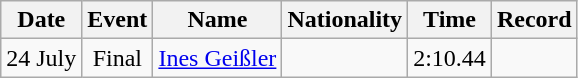<table class=wikitable style=text-align:center>
<tr>
<th>Date</th>
<th>Event</th>
<th>Name</th>
<th>Nationality</th>
<th>Time</th>
<th>Record</th>
</tr>
<tr>
<td>24 July</td>
<td>Final</td>
<td align=left><a href='#'>Ines Geißler</a></td>
<td align=left></td>
<td>2:10.44</td>
<td></td>
</tr>
</table>
